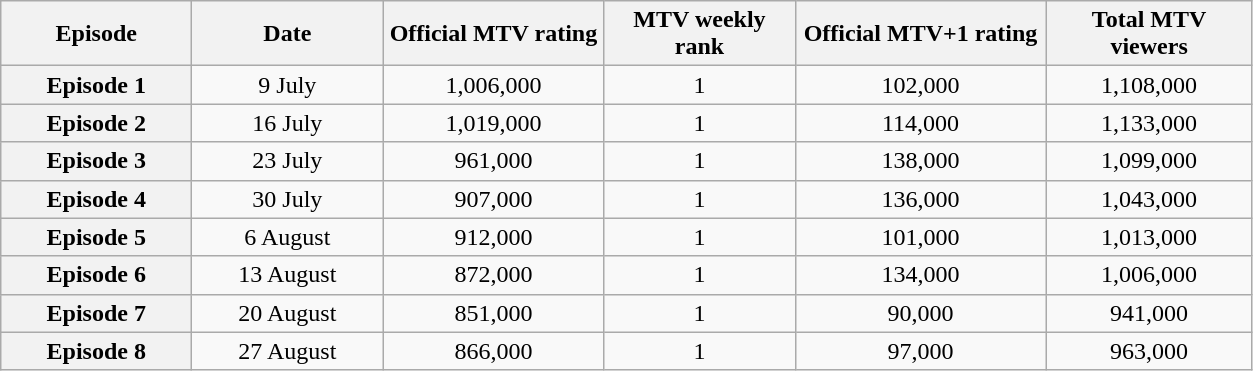<table class="wikitable sortable" style="text-align:center">
<tr>
<th scope="col" style="width:120px;">Episode</th>
<th scope="col" style="width:120px;">Date</th>
<th scope="col" style="width:140px;">Official MTV rating</th>
<th scope="col" style="width:120px;">MTV weekly rank</th>
<th scope="col" style="width:160px;">Official MTV+1 rating</th>
<th scope="col" style="width:130px;">Total MTV viewers</th>
</tr>
<tr>
<th scope="row">Episode 1</th>
<td>9 July</td>
<td>1,006,000</td>
<td>1</td>
<td>102,000</td>
<td>1,108,000</td>
</tr>
<tr>
<th scope="row">Episode 2</th>
<td>16 July</td>
<td>1,019,000</td>
<td>1</td>
<td>114,000</td>
<td>1,133,000</td>
</tr>
<tr>
<th scope="row">Episode 3</th>
<td>23 July</td>
<td>961,000</td>
<td>1</td>
<td>138,000</td>
<td>1,099,000</td>
</tr>
<tr>
<th scope="row">Episode 4</th>
<td>30 July</td>
<td>907,000</td>
<td>1</td>
<td>136,000</td>
<td>1,043,000</td>
</tr>
<tr>
<th scope="row">Episode 5</th>
<td>6 August</td>
<td>912,000</td>
<td>1</td>
<td>101,000</td>
<td>1,013,000</td>
</tr>
<tr>
<th scope="row">Episode 6</th>
<td>13 August</td>
<td>872,000</td>
<td>1</td>
<td>134,000</td>
<td>1,006,000</td>
</tr>
<tr>
<th scope="row">Episode 7</th>
<td>20 August</td>
<td>851,000</td>
<td>1</td>
<td>90,000</td>
<td>941,000</td>
</tr>
<tr>
<th scope="row">Episode 8</th>
<td>27 August</td>
<td>866,000</td>
<td>1</td>
<td>97,000</td>
<td>963,000</td>
</tr>
</table>
